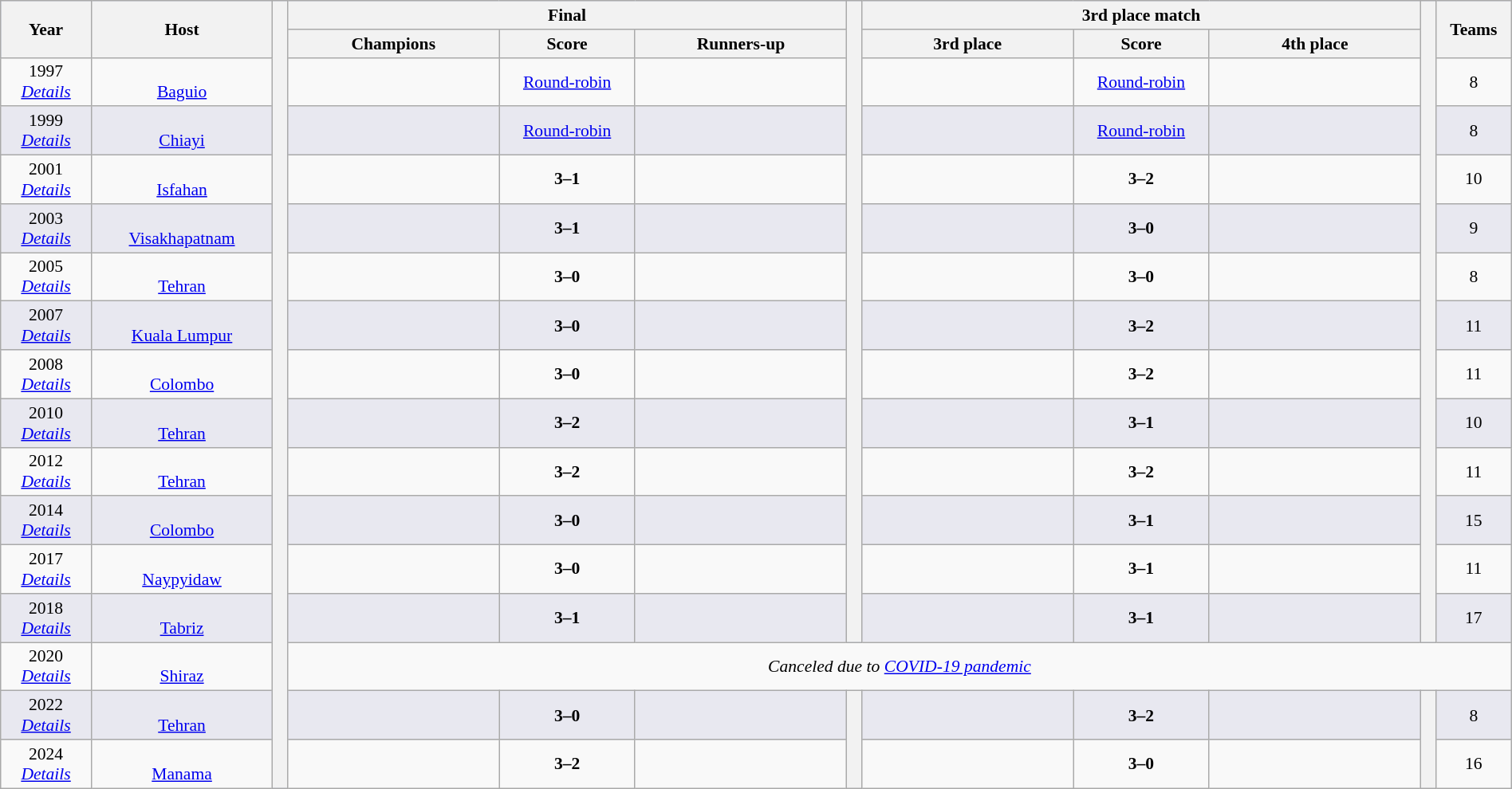<table class="wikitable" style="font-size:90%; width:100%; text-align:center;">
<tr bgcolor=#c1d8ff>
<th rowspan=2 width=6%>Year</th>
<th rowspan=2 width=12%>Host</th>
<th width=1% rowspan=17 bgcolor=#ffffff></th>
<th colspan=3>Final</th>
<th width=1% rowspan=14 bgcolor=#ffffff></th>
<th colspan=3>3rd place match</th>
<th width=1% rowspan=14 bgcolor=#ffffff></th>
<th rowspan=2 width=5%>Teams</th>
</tr>
<tr bgcolor=#efefef>
<th width=14%>Champions</th>
<th width=9%>Score</th>
<th width=14%>Runners-up</th>
<th width=14%>3rd place</th>
<th width=9%>Score</th>
<th width=14%>4th place</th>
</tr>
<tr>
<td>1997<br><em><a href='#'>Details</a></em></td>
<td><br><a href='#'>Baguio</a></td>
<td><strong></strong></td>
<td><a href='#'>Round-robin</a></td>
<td></td>
<td></td>
<td><a href='#'>Round-robin</a></td>
<td></td>
<td>8</td>
</tr>
<tr bgcolor=#e8e8f0>
<td>1999<br><em><a href='#'>Details</a></em></td>
<td><br><a href='#'>Chiayi</a></td>
<td><strong></strong></td>
<td><a href='#'>Round-robin</a></td>
<td></td>
<td></td>
<td><a href='#'>Round-robin</a></td>
<td></td>
<td>8</td>
</tr>
<tr>
<td>2001<br><em><a href='#'>Details</a></em></td>
<td><br><a href='#'>Isfahan</a></td>
<td><strong></strong></td>
<td><strong>3–1</strong></td>
<td></td>
<td></td>
<td><strong>3–2</strong></td>
<td></td>
<td>10</td>
</tr>
<tr bgcolor=#e8e8f0>
<td>2003<br><em><a href='#'>Details</a></em></td>
<td><br><a href='#'>Visakhapatnam</a></td>
<td><strong></strong></td>
<td><strong>3–1</strong></td>
<td></td>
<td></td>
<td><strong>3–0</strong></td>
<td></td>
<td>9</td>
</tr>
<tr>
<td>2005<br><em><a href='#'>Details</a></em></td>
<td><br><a href='#'>Tehran</a></td>
<td><strong></strong></td>
<td><strong>3–0</strong></td>
<td></td>
<td></td>
<td><strong>3–0</strong></td>
<td></td>
<td>8</td>
</tr>
<tr bgcolor=#e8e8f0>
<td>2007<br><em><a href='#'>Details</a></em></td>
<td><br><a href='#'>Kuala Lumpur</a></td>
<td><strong></strong></td>
<td><strong>3–0</strong></td>
<td></td>
<td></td>
<td><strong>3–2</strong></td>
<td></td>
<td>11</td>
</tr>
<tr>
<td>2008<br><em><a href='#'>Details</a></em></td>
<td><br><a href='#'>Colombo</a></td>
<td><strong></strong></td>
<td><strong>3–0</strong></td>
<td></td>
<td></td>
<td><strong>3–2</strong></td>
<td></td>
<td>11</td>
</tr>
<tr bgcolor=#e8e8f0>
<td>2010<br><em><a href='#'>Details</a></em></td>
<td><br><a href='#'>Tehran</a></td>
<td><strong></strong></td>
<td><strong>3–2</strong></td>
<td></td>
<td></td>
<td><strong>3–1</strong></td>
<td></td>
<td>10</td>
</tr>
<tr>
<td>2012<br><em><a href='#'>Details</a></em></td>
<td><br><a href='#'>Tehran</a></td>
<td><strong></strong></td>
<td><strong>3–2</strong></td>
<td></td>
<td></td>
<td><strong>3–2</strong></td>
<td></td>
<td>11</td>
</tr>
<tr bgcolor=#e8e8f0>
<td>2014<br><em><a href='#'>Details</a></em></td>
<td><br><a href='#'>Colombo</a></td>
<td><strong></strong></td>
<td><strong>3–0</strong></td>
<td></td>
<td></td>
<td><strong>3–1</strong></td>
<td></td>
<td>15</td>
</tr>
<tr>
<td>2017<br><em><a href='#'>Details</a></em></td>
<td><br><a href='#'>Naypyidaw</a></td>
<td><strong></strong></td>
<td><strong>3–0</strong></td>
<td></td>
<td></td>
<td><strong>3–1</strong></td>
<td></td>
<td>11</td>
</tr>
<tr bgcolor=#e8e8f0>
<td>2018<br><em><a href='#'>Details</a></em></td>
<td><br><a href='#'>Tabriz</a></td>
<td><strong></strong></td>
<td><strong>3–1</strong></td>
<td></td>
<td></td>
<td><strong>3–1</strong></td>
<td></td>
<td>17</td>
</tr>
<tr>
<td>2020<br><em><a href='#'>Details</a></em></td>
<td><br><a href='#'>Shiraz</a></td>
<td colspan=11><em>Canceled due to <a href='#'>COVID-19 pandemic</a></em></td>
</tr>
<tr bgcolor=#e8e8f0>
<td>2022<br><em><a href='#'>Details</a></em></td>
<td><br><a href='#'>Tehran</a></td>
<td><strong></strong></td>
<td><strong>3–0</strong></td>
<td></td>
<th width=1% rowspan=14 bgcolor=#ffffff></th>
<td></td>
<td><strong>3–2</strong></td>
<td></td>
<th width=1% rowspan=14 bgcolor=#ffffff></th>
<td>8</td>
</tr>
<tr>
<td>2024<br><em><a href='#'>Details</a></em></td>
<td><br><a href='#'>Manama</a></td>
<td><strong></strong></td>
<td><strong>3–2</strong></td>
<td></td>
<td></td>
<td><strong>3–0</strong></td>
<td></td>
<td>16</td>
</tr>
</table>
